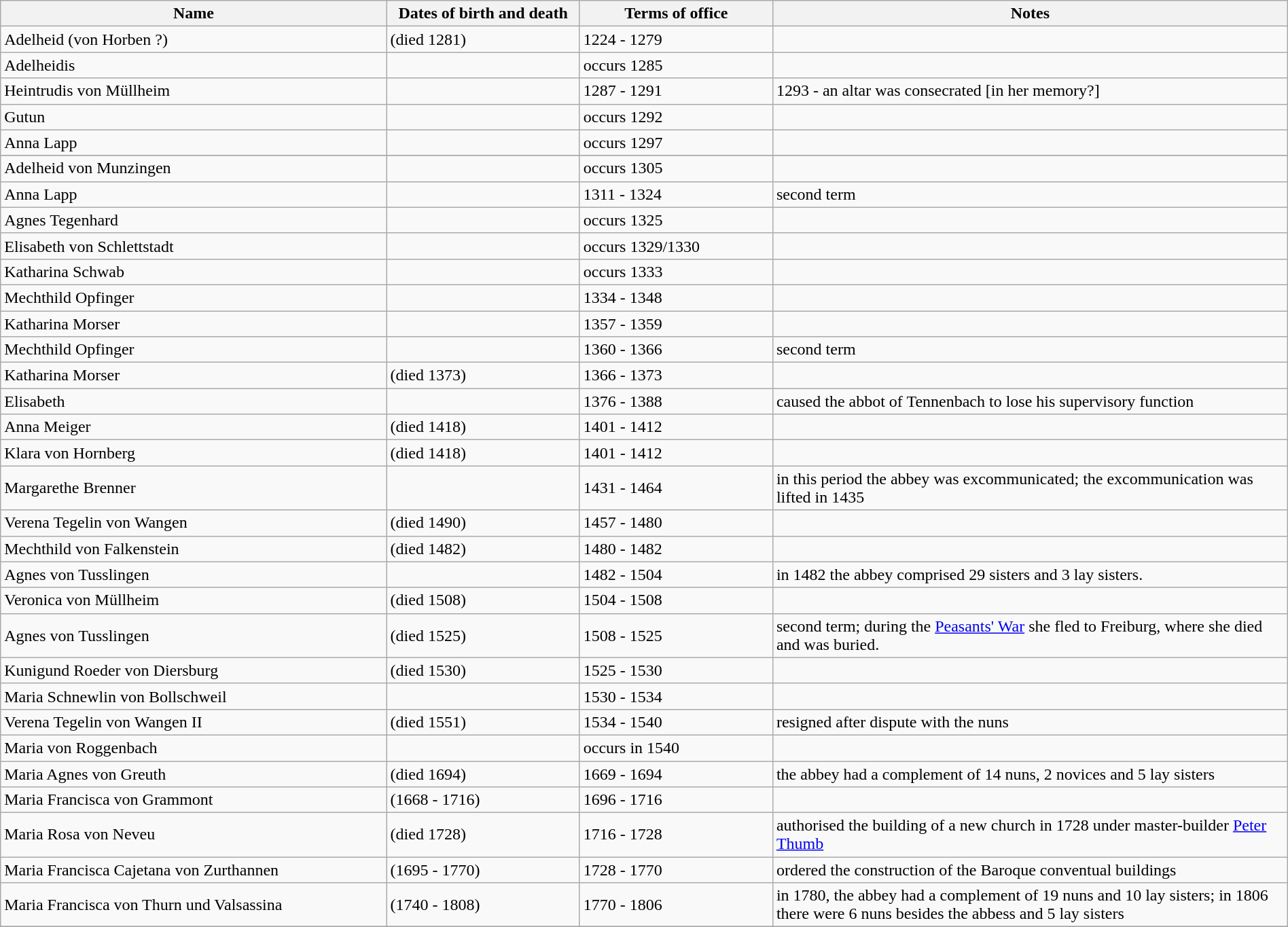<table class="prettytable" style="width:100%;">
<tr style="background-color:#f9f9f9;">
<th bgcolor="#FFDEAD" style="width:30%;">Name</th>
<th bgcolor="#FFDEAD" style="width:15%;">Dates of birth and death</th>
<th bgcolor="#FFDEAD" style="width:15%;">Terms of office</th>
<th bgcolor="#FFDEAD" style="width:40%;">Notes</th>
</tr>
<tr>
<td>Adelheid (von Horben ?)</td>
<td>(died 1281)</td>
<td>1224 - 1279</td>
<td></td>
</tr>
<tr>
<td>Adelheidis</td>
<td></td>
<td>occurs 1285</td>
<td></td>
</tr>
<tr>
<td>Heintrudis von Müllheim</td>
<td></td>
<td>1287 - 1291</td>
<td>1293 - an altar was consecrated [in her memory?]</td>
</tr>
<tr>
<td>Gutun</td>
<td></td>
<td>occurs 1292</td>
<td></td>
</tr>
<tr>
<td>Anna Lapp</td>
<td></td>
<td>occurs 1297</td>
<td></td>
</tr>
<tr>
</tr>
<tr>
<td>Adelheid von Munzingen</td>
<td></td>
<td>occurs 1305</td>
<td></td>
</tr>
<tr>
<td>Anna Lapp</td>
<td></td>
<td>1311 - 1324</td>
<td>second term</td>
</tr>
<tr>
<td>Agnes Tegenhard</td>
<td></td>
<td>occurs 1325</td>
<td></td>
</tr>
<tr>
<td>Elisabeth von Schlettstadt</td>
<td></td>
<td>occurs 1329/1330</td>
<td></td>
</tr>
<tr>
<td>Katharina Schwab</td>
<td></td>
<td>occurs 1333</td>
<td></td>
</tr>
<tr>
<td>Mechthild Opfinger</td>
<td></td>
<td>1334 - 1348</td>
<td></td>
</tr>
<tr>
<td>Katharina Morser</td>
<td></td>
<td>1357 - 1359</td>
<td></td>
</tr>
<tr>
<td>Mechthild Opfinger</td>
<td></td>
<td>1360 - 1366</td>
<td>second term</td>
</tr>
<tr>
<td>Katharina Morser</td>
<td>(died 1373)</td>
<td>1366 - 1373</td>
<td></td>
</tr>
<tr>
<td>Elisabeth</td>
<td></td>
<td>1376 - 1388</td>
<td>caused the abbot of Tennenbach to lose his supervisory function</td>
</tr>
<tr>
<td>Anna Meiger</td>
<td>(died 1418)</td>
<td>1401 - 1412</td>
<td></td>
</tr>
<tr>
<td>Klara von Hornberg</td>
<td>(died 1418)</td>
<td>1401 - 1412</td>
<td></td>
</tr>
<tr>
<td>Margarethe Brenner</td>
<td></td>
<td>1431 - 1464</td>
<td>in this period the abbey was excommunicated; the excommunication was lifted in 1435</td>
</tr>
<tr>
<td>Verena Tegelin von Wangen</td>
<td>(died 1490)</td>
<td>1457 - 1480</td>
<td></td>
</tr>
<tr>
<td>Mechthild von Falkenstein</td>
<td>(died 1482)</td>
<td>1480 - 1482</td>
<td></td>
</tr>
<tr>
<td>Agnes von Tusslingen</td>
<td></td>
<td>1482 - 1504</td>
<td>in 1482 the abbey comprised 29 sisters and 3 lay sisters.</td>
</tr>
<tr>
<td>Veronica von Müllheim</td>
<td>(died 1508)</td>
<td>1504 - 1508</td>
<td></td>
</tr>
<tr>
<td>Agnes von Tusslingen</td>
<td>(died 1525)</td>
<td>1508 - 1525</td>
<td>second term; during the <a href='#'>Peasants' War</a> she fled to Freiburg, where she died and was buried.</td>
</tr>
<tr>
<td>Kunigund Roeder von Diersburg</td>
<td>(died 1530)</td>
<td>1525 - 1530</td>
<td></td>
</tr>
<tr>
<td>Maria Schnewlin von Bollschweil</td>
<td></td>
<td>1530 - 1534</td>
<td></td>
</tr>
<tr>
<td>Verena Tegelin von Wangen II</td>
<td>(died 1551)</td>
<td>1534 - 1540</td>
<td>resigned after dispute with the nuns</td>
</tr>
<tr>
<td>Maria von Roggenbach</td>
<td></td>
<td>occurs in 1540</td>
<td></td>
</tr>
<tr>
<td>Maria Agnes von Greuth</td>
<td>(died 1694)</td>
<td>1669 - 1694</td>
<td>the abbey had a complement of 14 nuns, 2 novices and 5 lay sisters</td>
</tr>
<tr>
<td>Maria Francisca von Grammont</td>
<td>(1668 - 1716)</td>
<td>1696 - 1716</td>
<td></td>
</tr>
<tr>
<td>Maria Rosa von Neveu</td>
<td>(died 1728)</td>
<td>1716 - 1728</td>
<td>authorised the building of a new church in 1728 under master-builder <a href='#'>Peter Thumb</a></td>
</tr>
<tr>
<td>Maria Francisca Cajetana von Zurthannen</td>
<td>(1695 - 1770)</td>
<td>1728 - 1770</td>
<td>ordered the construction of the Baroque conventual buildings</td>
</tr>
<tr>
<td>Maria Francisca von Thurn und Valsassina</td>
<td>(1740 - 1808)</td>
<td>1770 - 1806</td>
<td>in 1780, the abbey had a complement of 19 nuns and 10 lay sisters; in 1806 there were 6 nuns besides the abbess and 5 lay sisters</td>
</tr>
<tr>
</tr>
</table>
